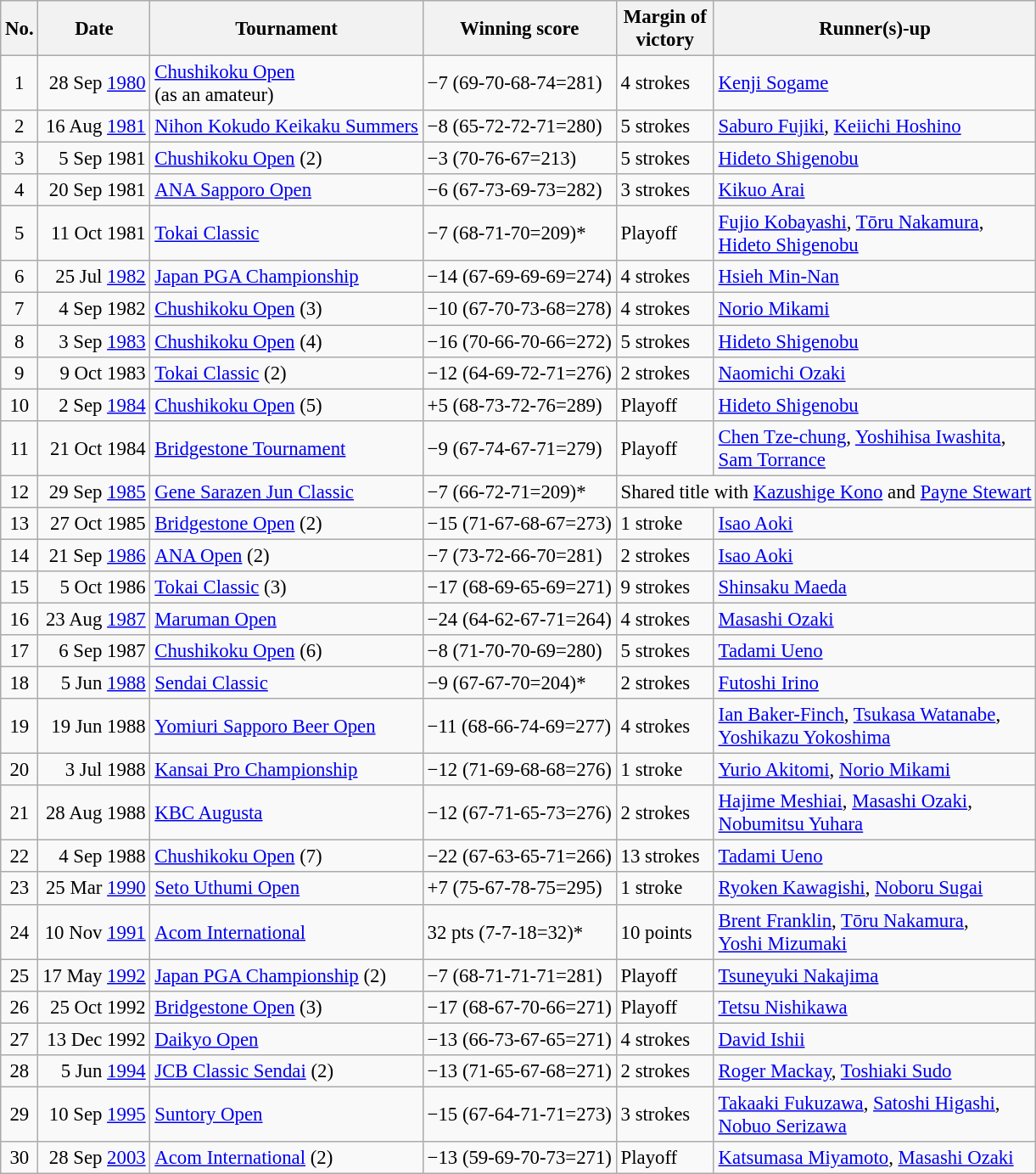<table class="wikitable" style="font-size:95%;">
<tr>
<th>No.</th>
<th>Date</th>
<th>Tournament</th>
<th>Winning score</th>
<th>Margin of<br>victory</th>
<th>Runner(s)-up</th>
</tr>
<tr>
<td align=center>1</td>
<td align=right>28 Sep <a href='#'>1980</a></td>
<td><a href='#'>Chushikoku Open</a><br>(as an amateur)</td>
<td>−7 (69-70-68-74=281)</td>
<td>4 strokes</td>
<td> <a href='#'>Kenji Sogame</a></td>
</tr>
<tr>
<td align=center>2</td>
<td align=right>16 Aug <a href='#'>1981</a></td>
<td><a href='#'>Nihon Kokudo Keikaku Summers</a></td>
<td>−8 (65-72-72-71=280)</td>
<td>5 strokes</td>
<td> <a href='#'>Saburo Fujiki</a>,  <a href='#'>Keiichi Hoshino</a></td>
</tr>
<tr>
<td align=center>3</td>
<td align=right>5 Sep 1981</td>
<td><a href='#'>Chushikoku Open</a> (2)</td>
<td>−3 (70-76-67=213)</td>
<td>5 strokes</td>
<td> <a href='#'>Hideto Shigenobu</a></td>
</tr>
<tr>
<td align=center>4</td>
<td align=right>20 Sep 1981</td>
<td><a href='#'>ANA Sapporo Open</a></td>
<td>−6 (67-73-69-73=282)</td>
<td>3 strokes</td>
<td> <a href='#'>Kikuo Arai</a></td>
</tr>
<tr>
<td align=center>5</td>
<td align=right>11 Oct 1981</td>
<td><a href='#'>Tokai Classic</a></td>
<td>−7 (68-71-70=209)*</td>
<td>Playoff</td>
<td> <a href='#'>Fujio Kobayashi</a>,  <a href='#'>Tōru Nakamura</a>,<br> <a href='#'>Hideto Shigenobu</a></td>
</tr>
<tr>
<td align=center>6</td>
<td align=right>25 Jul <a href='#'>1982</a></td>
<td><a href='#'>Japan PGA Championship</a></td>
<td>−14 (67-69-69-69=274)</td>
<td>4 strokes</td>
<td> <a href='#'>Hsieh Min-Nan</a></td>
</tr>
<tr>
<td align=center>7</td>
<td align=right>4 Sep 1982</td>
<td><a href='#'>Chushikoku Open</a> (3)</td>
<td>−10 (67-70-73-68=278)</td>
<td>4 strokes</td>
<td> <a href='#'>Norio Mikami</a></td>
</tr>
<tr>
<td align=center>8</td>
<td align=right>3 Sep <a href='#'>1983</a></td>
<td><a href='#'>Chushikoku Open</a> (4)</td>
<td>−16 (70-66-70-66=272)</td>
<td>5 strokes</td>
<td> <a href='#'>Hideto Shigenobu</a></td>
</tr>
<tr>
<td align=center>9</td>
<td align=right>9 Oct 1983</td>
<td><a href='#'>Tokai Classic</a> (2)</td>
<td>−12 (64-69-72-71=276)</td>
<td>2 strokes</td>
<td> <a href='#'>Naomichi Ozaki</a></td>
</tr>
<tr>
<td align=center>10</td>
<td align=right>2 Sep <a href='#'>1984</a></td>
<td><a href='#'>Chushikoku Open</a> (5)</td>
<td>+5 (68-73-72-76=289)</td>
<td>Playoff</td>
<td> <a href='#'>Hideto Shigenobu</a></td>
</tr>
<tr>
<td align=center>11</td>
<td align=right>21 Oct 1984</td>
<td><a href='#'>Bridgestone Tournament</a></td>
<td>−9 (67-74-67-71=279)</td>
<td>Playoff</td>
<td> <a href='#'>Chen Tze-chung</a>,  <a href='#'>Yoshihisa Iwashita</a>,<br> <a href='#'>Sam Torrance</a></td>
</tr>
<tr>
<td align=center>12</td>
<td align=right>29 Sep <a href='#'>1985</a></td>
<td><a href='#'>Gene Sarazen Jun Classic</a></td>
<td>−7 (66-72-71=209)*</td>
<td colspan=2>Shared title with  <a href='#'>Kazushige Kono</a> and  <a href='#'>Payne Stewart</a></td>
</tr>
<tr>
<td align=center>13</td>
<td align=right>27 Oct 1985</td>
<td><a href='#'>Bridgestone Open</a> (2)</td>
<td>−15 (71-67-68-67=273)</td>
<td>1 stroke</td>
<td> <a href='#'>Isao Aoki</a></td>
</tr>
<tr>
<td align=center>14</td>
<td align=right>21 Sep <a href='#'>1986</a></td>
<td><a href='#'>ANA Open</a> (2)</td>
<td>−7 (73-72-66-70=281)</td>
<td>2 strokes</td>
<td> <a href='#'>Isao Aoki</a></td>
</tr>
<tr>
<td align=center>15</td>
<td align=right>5 Oct 1986</td>
<td><a href='#'>Tokai Classic</a> (3)</td>
<td>−17 (68-69-65-69=271)</td>
<td>9 strokes</td>
<td> <a href='#'>Shinsaku Maeda</a></td>
</tr>
<tr>
<td align=center>16</td>
<td align=right>23 Aug <a href='#'>1987</a></td>
<td><a href='#'>Maruman Open</a></td>
<td>−24 (64-62-67-71=264)</td>
<td>4 strokes</td>
<td> <a href='#'>Masashi Ozaki</a></td>
</tr>
<tr>
<td align=center>17</td>
<td align=right>6 Sep 1987</td>
<td><a href='#'>Chushikoku Open</a> (6)</td>
<td>−8 (71-70-70-69=280)</td>
<td>5 strokes</td>
<td> <a href='#'>Tadami Ueno</a></td>
</tr>
<tr>
<td align=center>18</td>
<td align=right>5 Jun <a href='#'>1988</a></td>
<td><a href='#'>Sendai Classic</a></td>
<td>−9 (67-67-70=204)*</td>
<td>2 strokes</td>
<td> <a href='#'>Futoshi Irino</a></td>
</tr>
<tr>
<td align=center>19</td>
<td align=right>19 Jun 1988</td>
<td><a href='#'>Yomiuri Sapporo Beer Open</a></td>
<td>−11 (68-66-74-69=277)</td>
<td>4 strokes</td>
<td> <a href='#'>Ian Baker-Finch</a>,  <a href='#'>Tsukasa Watanabe</a>,<br> <a href='#'>Yoshikazu Yokoshima</a></td>
</tr>
<tr>
<td align=center>20</td>
<td align=right>3 Jul 1988</td>
<td><a href='#'>Kansai Pro Championship</a></td>
<td>−12 (71-69-68-68=276)</td>
<td>1 stroke</td>
<td> <a href='#'>Yurio Akitomi</a>,  <a href='#'>Norio Mikami</a></td>
</tr>
<tr>
<td align=center>21</td>
<td align=right>28 Aug 1988</td>
<td><a href='#'>KBC Augusta</a></td>
<td>−12 (67-71-65-73=276)</td>
<td>2 strokes</td>
<td> <a href='#'>Hajime Meshiai</a>,  <a href='#'>Masashi Ozaki</a>,<br> <a href='#'>Nobumitsu Yuhara</a></td>
</tr>
<tr>
<td align=center>22</td>
<td align=right>4 Sep 1988</td>
<td><a href='#'>Chushikoku Open</a> (7)</td>
<td>−22 (67-63-65-71=266)</td>
<td>13 strokes</td>
<td> <a href='#'>Tadami Ueno</a></td>
</tr>
<tr>
<td align=center>23</td>
<td align=right>25 Mar <a href='#'>1990</a></td>
<td><a href='#'>Seto Uthumi Open</a></td>
<td>+7 (75-67-78-75=295)</td>
<td>1 stroke</td>
<td> <a href='#'>Ryoken Kawagishi</a>,  <a href='#'>Noboru Sugai</a></td>
</tr>
<tr>
<td align=center>24</td>
<td align=right>10 Nov <a href='#'>1991</a></td>
<td><a href='#'>Acom International</a></td>
<td>32 pts (7-7-18=32)*</td>
<td>10 points</td>
<td> <a href='#'>Brent Franklin</a>,  <a href='#'>Tōru Nakamura</a>,<br> <a href='#'>Yoshi Mizumaki</a></td>
</tr>
<tr>
<td align=center>25</td>
<td align=right>17 May <a href='#'>1992</a></td>
<td><a href='#'>Japan PGA Championship</a> (2)</td>
<td>−7 (68-71-71-71=281)</td>
<td>Playoff</td>
<td> <a href='#'>Tsuneyuki Nakajima</a></td>
</tr>
<tr>
<td align=center>26</td>
<td align=right>25 Oct 1992</td>
<td><a href='#'>Bridgestone Open</a> (3)</td>
<td>−17 (68-67-70-66=271)</td>
<td>Playoff</td>
<td> <a href='#'>Tetsu Nishikawa</a></td>
</tr>
<tr>
<td align=center>27</td>
<td align=right>13 Dec 1992</td>
<td><a href='#'>Daikyo Open</a></td>
<td>−13 (66-73-67-65=271)</td>
<td>4 strokes</td>
<td> <a href='#'>David Ishii</a></td>
</tr>
<tr>
<td align=center>28</td>
<td align=right>5 Jun <a href='#'>1994</a></td>
<td><a href='#'>JCB Classic Sendai</a> (2)</td>
<td>−13 (71-65-67-68=271)</td>
<td>2 strokes</td>
<td> <a href='#'>Roger Mackay</a>,  <a href='#'>Toshiaki Sudo</a></td>
</tr>
<tr>
<td align=center>29</td>
<td align=right>10 Sep <a href='#'>1995</a></td>
<td><a href='#'>Suntory Open</a></td>
<td>−15 (67-64-71-71=273)</td>
<td>3 strokes</td>
<td> <a href='#'>Takaaki Fukuzawa</a>,  <a href='#'>Satoshi Higashi</a>,<br> <a href='#'>Nobuo Serizawa</a></td>
</tr>
<tr>
<td align=center>30</td>
<td align=right>28 Sep <a href='#'>2003</a></td>
<td><a href='#'>Acom International</a> (2)</td>
<td>−13 (59-69-70-73=271)</td>
<td>Playoff</td>
<td> <a href='#'>Katsumasa Miyamoto</a>,  <a href='#'>Masashi Ozaki</a></td>
</tr>
</table>
